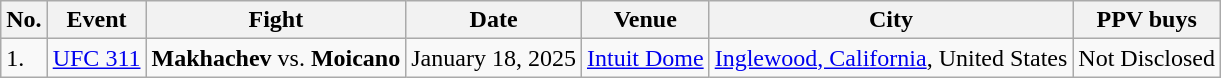<table class="wikitable">
<tr>
<th>No.</th>
<th>Event</th>
<th>Fight</th>
<th>Date</th>
<th>Venue</th>
<th>City</th>
<th>PPV buys</th>
</tr>
<tr>
<td>1.</td>
<td><a href='#'>UFC 311</a></td>
<td><strong>Makhachev</strong> vs. <strong>Moicano</strong></td>
<td>January 18, 2025</td>
<td><a href='#'>Intuit Dome</a></td>
<td><a href='#'>Inglewood, California</a>, United States</td>
<td>Not Disclosed</td>
</tr>
</table>
